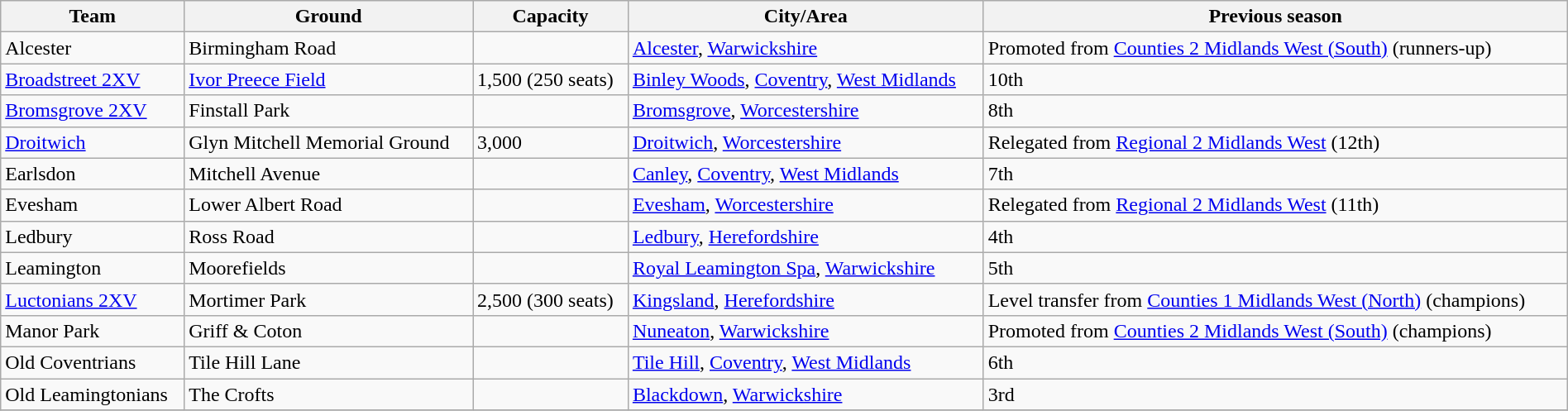<table class="wikitable sortable" width=100%>
<tr>
<th>Team</th>
<th>Ground</th>
<th>Capacity</th>
<th>City/Area</th>
<th>Previous season</th>
</tr>
<tr>
<td>Alcester</td>
<td>Birmingham Road</td>
<td></td>
<td><a href='#'>Alcester</a>, <a href='#'>Warwickshire</a></td>
<td>Promoted from <a href='#'>Counties 2 Midlands West (South)</a> (runners-up)</td>
</tr>
<tr>
<td><a href='#'>Broadstreet 2XV</a></td>
<td><a href='#'>Ivor Preece Field</a></td>
<td>1,500 (250 seats)</td>
<td><a href='#'>Binley Woods</a>, <a href='#'>Coventry</a>, <a href='#'>West Midlands</a></td>
<td>10th</td>
</tr>
<tr>
<td><a href='#'>Bromsgrove 2XV</a></td>
<td>Finstall Park</td>
<td></td>
<td><a href='#'>Bromsgrove</a>, <a href='#'>Worcestershire</a></td>
<td>8th</td>
</tr>
<tr>
<td><a href='#'>Droitwich</a></td>
<td>Glyn Mitchell Memorial Ground</td>
<td>3,000</td>
<td><a href='#'>Droitwich</a>, <a href='#'>Worcestershire</a></td>
<td>Relegated from <a href='#'>Regional 2 Midlands West</a> (12th)</td>
</tr>
<tr>
<td>Earlsdon</td>
<td>Mitchell Avenue</td>
<td></td>
<td><a href='#'>Canley</a>, <a href='#'>Coventry</a>, <a href='#'>West Midlands</a></td>
<td>7th</td>
</tr>
<tr>
<td>Evesham</td>
<td>Lower Albert Road</td>
<td></td>
<td><a href='#'>Evesham</a>, <a href='#'>Worcestershire</a></td>
<td>Relegated from <a href='#'>Regional 2 Midlands West</a> (11th)</td>
</tr>
<tr>
<td>Ledbury</td>
<td>Ross Road</td>
<td></td>
<td><a href='#'>Ledbury</a>, <a href='#'>Herefordshire</a></td>
<td>4th</td>
</tr>
<tr>
<td>Leamington</td>
<td>Moorefields</td>
<td></td>
<td><a href='#'>Royal Leamington Spa</a>, <a href='#'>Warwickshire</a></td>
<td>5th</td>
</tr>
<tr>
<td><a href='#'>Luctonians 2XV</a></td>
<td>Mortimer Park </td>
<td>2,500 (300 seats)</td>
<td><a href='#'>Kingsland</a>, <a href='#'>Herefordshire</a></td>
<td>Level transfer from <a href='#'>Counties 1 Midlands West (North)</a> (champions)</td>
</tr>
<tr>
<td>Manor Park</td>
<td>Griff & Coton</td>
<td></td>
<td><a href='#'>Nuneaton</a>, <a href='#'>Warwickshire</a></td>
<td>Promoted from <a href='#'>Counties 2 Midlands West (South)</a> (champions)</td>
</tr>
<tr>
<td>Old Coventrians</td>
<td>Tile Hill Lane</td>
<td></td>
<td><a href='#'>Tile Hill</a>, <a href='#'>Coventry</a>, <a href='#'>West Midlands</a></td>
<td>6th</td>
</tr>
<tr>
<td>Old Leamingtonians</td>
<td>The Crofts</td>
<td></td>
<td><a href='#'>Blackdown</a>, <a href='#'>Warwickshire</a></td>
<td>3rd</td>
</tr>
<tr>
</tr>
</table>
